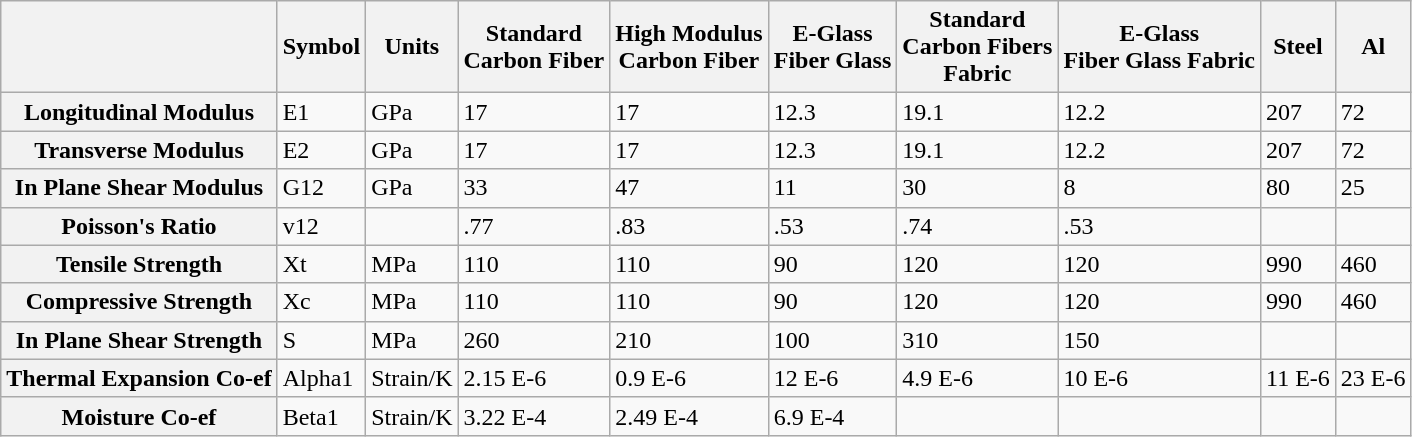<table class="wikitable">
<tr>
<th></th>
<th>Symbol</th>
<th>Units</th>
<th>Standard<br>Carbon Fiber</th>
<th>High Modulus<br>Carbon Fiber</th>
<th>E-Glass<br>Fiber Glass</th>
<th>Standard<br>Carbon Fibers<br>Fabric</th>
<th>E-Glass<br>Fiber Glass
Fabric</th>
<th>Steel</th>
<th>Al</th>
</tr>
<tr>
<th>Longitudinal Modulus</th>
<td>E1</td>
<td>GPa</td>
<td>17</td>
<td>17</td>
<td>12.3</td>
<td>19.1</td>
<td>12.2</td>
<td>207</td>
<td>72</td>
</tr>
<tr>
<th>Transverse Modulus</th>
<td>E2</td>
<td>GPa</td>
<td>17</td>
<td>17</td>
<td>12.3</td>
<td>19.1</td>
<td>12.2</td>
<td>207</td>
<td>72</td>
</tr>
<tr>
<th>In Plane Shear Modulus</th>
<td>G12</td>
<td>GPa</td>
<td>33</td>
<td>47</td>
<td>11</td>
<td>30</td>
<td>8</td>
<td>80</td>
<td>25</td>
</tr>
<tr>
<th>Poisson's Ratio</th>
<td>v12</td>
<td></td>
<td>.77</td>
<td>.83</td>
<td>.53</td>
<td>.74</td>
<td>.53</td>
<td></td>
<td></td>
</tr>
<tr>
<th>Tensile Strength</th>
<td>Xt</td>
<td>MPa</td>
<td>110</td>
<td>110</td>
<td>90</td>
<td>120</td>
<td>120</td>
<td>990</td>
<td>460</td>
</tr>
<tr>
<th>Compressive Strength</th>
<td>Xc</td>
<td>MPa</td>
<td>110</td>
<td>110</td>
<td>90</td>
<td>120</td>
<td>120</td>
<td>990</td>
<td>460</td>
</tr>
<tr>
<th>In Plane Shear Strength</th>
<td>S</td>
<td>MPa</td>
<td>260</td>
<td>210</td>
<td>100</td>
<td>310</td>
<td>150</td>
<td></td>
<td></td>
</tr>
<tr>
<th>Thermal Expansion Co-ef</th>
<td>Alpha1</td>
<td>Strain/K</td>
<td>2.15 E-6</td>
<td>0.9 E-6</td>
<td>12 E-6</td>
<td>4.9 E-6</td>
<td>10 E-6</td>
<td>11 E-6</td>
<td>23 E-6</td>
</tr>
<tr>
<th>Moisture Co-ef</th>
<td>Beta1</td>
<td>Strain/K</td>
<td>3.22 E-4</td>
<td>2.49 E-4</td>
<td>6.9 E-4</td>
<td></td>
<td></td>
<td></td>
<td></td>
</tr>
</table>
